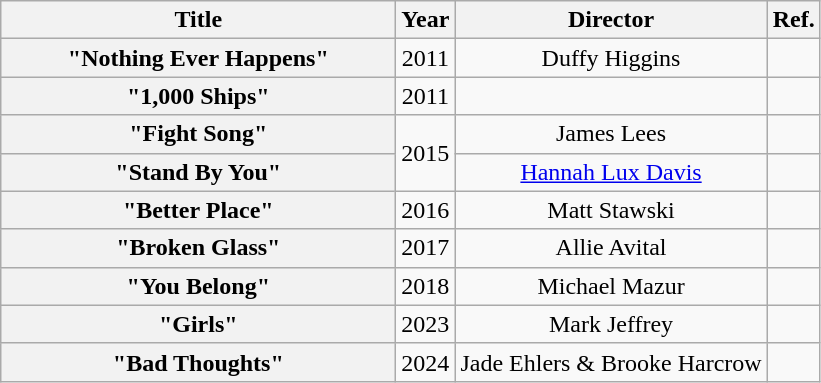<table class="wikitable plainrowheaders" style="text-align:center;">
<tr>
<th scope="col" style="width:16em;">Title</th>
<th scope="col" style="width:1em;">Year</th>
<th scope="col">Director</th>
<th scope="col">Ref.</th>
</tr>
<tr>
<th scope="row">"Nothing Ever Happens"</th>
<td>2011</td>
<td>Duffy Higgins</td>
<td></td>
</tr>
<tr>
<th scope="row">"1,000 Ships"</th>
<td>2011</td>
<td></td>
<td></td>
</tr>
<tr>
<th scope="row">"Fight Song"</th>
<td rowspan="2">2015</td>
<td>James Lees</td>
<td></td>
</tr>
<tr>
<th scope="row">"Stand By You"</th>
<td><a href='#'>Hannah Lux Davis</a></td>
<td></td>
</tr>
<tr>
<th scope="row">"Better Place"</th>
<td>2016</td>
<td>Matt Stawski</td>
<td></td>
</tr>
<tr>
<th scope="row">"Broken Glass"</th>
<td>2017</td>
<td>Allie Avital</td>
<td></td>
</tr>
<tr>
<th scope="row">"You Belong"</th>
<td>2018</td>
<td>Michael Mazur</td>
<td></td>
</tr>
<tr>
<th scope="row">"Girls"</th>
<td>2023</td>
<td>Mark Jeffrey</td>
<td></td>
</tr>
<tr>
<th scope="row">"Bad Thoughts"</th>
<td>2024</td>
<td>Jade Ehlers & Brooke Harcrow</td>
<td></td>
</tr>
</table>
